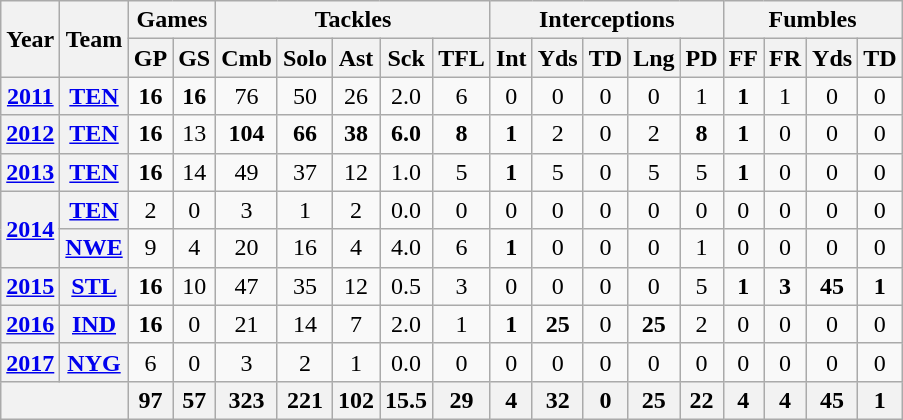<table class="wikitable" style="text-align:center">
<tr>
<th rowspan="2">Year</th>
<th rowspan="2">Team</th>
<th colspan="2">Games</th>
<th colspan="5">Tackles</th>
<th colspan="5">Interceptions</th>
<th colspan="4">Fumbles</th>
</tr>
<tr>
<th>GP</th>
<th>GS</th>
<th>Cmb</th>
<th>Solo</th>
<th>Ast</th>
<th>Sck</th>
<th>TFL</th>
<th>Int</th>
<th>Yds</th>
<th>TD</th>
<th>Lng</th>
<th>PD</th>
<th>FF</th>
<th>FR</th>
<th>Yds</th>
<th>TD</th>
</tr>
<tr>
<th><a href='#'>2011</a></th>
<th><a href='#'>TEN</a></th>
<td><strong>16</strong></td>
<td><strong>16</strong></td>
<td>76</td>
<td>50</td>
<td>26</td>
<td>2.0</td>
<td>6</td>
<td>0</td>
<td>0</td>
<td>0</td>
<td>0</td>
<td>1</td>
<td><strong>1</strong></td>
<td>1</td>
<td>0</td>
<td>0</td>
</tr>
<tr>
<th><a href='#'>2012</a></th>
<th><a href='#'>TEN</a></th>
<td><strong>16</strong></td>
<td>13</td>
<td><strong>104</strong></td>
<td><strong>66</strong></td>
<td><strong>38</strong></td>
<td><strong>6.0</strong></td>
<td><strong>8</strong></td>
<td><strong>1</strong></td>
<td>2</td>
<td>0</td>
<td>2</td>
<td><strong>8</strong></td>
<td><strong>1</strong></td>
<td>0</td>
<td>0</td>
<td>0</td>
</tr>
<tr>
<th><a href='#'>2013</a></th>
<th><a href='#'>TEN</a></th>
<td><strong>16</strong></td>
<td>14</td>
<td>49</td>
<td>37</td>
<td>12</td>
<td>1.0</td>
<td>5</td>
<td><strong>1</strong></td>
<td>5</td>
<td>0</td>
<td>5</td>
<td>5</td>
<td><strong>1</strong></td>
<td>0</td>
<td>0</td>
<td>0</td>
</tr>
<tr>
<th rowspan="2"><a href='#'>2014</a></th>
<th><a href='#'>TEN</a></th>
<td>2</td>
<td>0</td>
<td>3</td>
<td>1</td>
<td>2</td>
<td>0.0</td>
<td>0</td>
<td>0</td>
<td>0</td>
<td>0</td>
<td>0</td>
<td>0</td>
<td>0</td>
<td>0</td>
<td>0</td>
<td>0</td>
</tr>
<tr>
<th><a href='#'>NWE</a></th>
<td>9</td>
<td>4</td>
<td>20</td>
<td>16</td>
<td>4</td>
<td>4.0</td>
<td>6</td>
<td><strong>1</strong></td>
<td>0</td>
<td>0</td>
<td>0</td>
<td>1</td>
<td>0</td>
<td>0</td>
<td>0</td>
<td>0</td>
</tr>
<tr>
<th><a href='#'>2015</a></th>
<th><a href='#'>STL</a></th>
<td><strong>16</strong></td>
<td>10</td>
<td>47</td>
<td>35</td>
<td>12</td>
<td>0.5</td>
<td>3</td>
<td>0</td>
<td>0</td>
<td>0</td>
<td>0</td>
<td>5</td>
<td><strong>1</strong></td>
<td><strong>3</strong></td>
<td><strong>45</strong></td>
<td><strong>1</strong></td>
</tr>
<tr>
<th><a href='#'>2016</a></th>
<th><a href='#'>IND</a></th>
<td><strong>16</strong></td>
<td>0</td>
<td>21</td>
<td>14</td>
<td>7</td>
<td>2.0</td>
<td>1</td>
<td><strong>1</strong></td>
<td><strong>25</strong></td>
<td>0</td>
<td><strong>25</strong></td>
<td>2</td>
<td>0</td>
<td>0</td>
<td>0</td>
<td>0</td>
</tr>
<tr>
<th><a href='#'>2017</a></th>
<th><a href='#'>NYG</a></th>
<td>6</td>
<td>0</td>
<td>3</td>
<td>2</td>
<td>1</td>
<td>0.0</td>
<td>0</td>
<td>0</td>
<td>0</td>
<td>0</td>
<td>0</td>
<td>0</td>
<td>0</td>
<td>0</td>
<td>0</td>
<td>0</td>
</tr>
<tr>
<th colspan="2"></th>
<th>97</th>
<th>57</th>
<th>323</th>
<th>221</th>
<th>102</th>
<th>15.5</th>
<th>29</th>
<th>4</th>
<th>32</th>
<th>0</th>
<th>25</th>
<th>22</th>
<th>4</th>
<th>4</th>
<th>45</th>
<th>1</th>
</tr>
</table>
